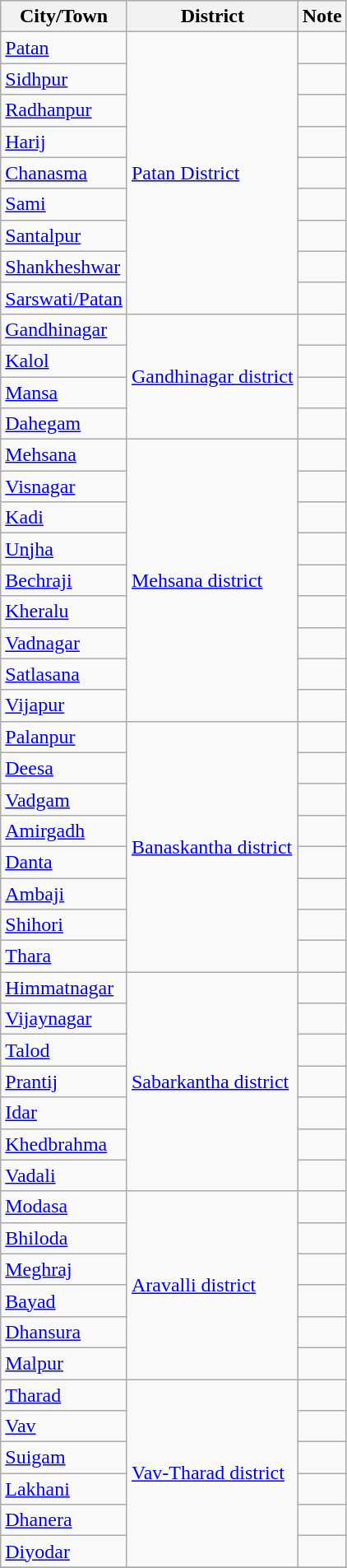<table class="wikitable sortable">
<tr>
<th>City/Town</th>
<th>District</th>
<th>Note</th>
</tr>
<tr>
<td><a href='#'>Patan</a></td>
<td rowspan="9"><a href='#'>Patan District</a></td>
<td></td>
</tr>
<tr>
<td><a href='#'>Sidhpur</a></td>
<td></td>
</tr>
<tr>
<td><a href='#'>Radhanpur</a></td>
<td></td>
</tr>
<tr>
<td><a href='#'>Harij</a></td>
<td></td>
</tr>
<tr>
<td><a href='#'>Chanasma</a></td>
<td></td>
</tr>
<tr>
<td><a href='#'>Sami</a></td>
<td></td>
</tr>
<tr>
<td><a href='#'>Santalpur</a></td>
<td></td>
</tr>
<tr>
<td><a href='#'>Shankheshwar</a></td>
<td></td>
</tr>
<tr>
<td><a href='#'>Sarswati/Patan</a></td>
<td></td>
</tr>
<tr>
<td><a href='#'>Gandhinagar</a></td>
<td rowspan="4"><a href='#'>Gandhinagar district</a></td>
<td></td>
</tr>
<tr>
<td><a href='#'>Kalol</a></td>
<td></td>
</tr>
<tr>
<td><a href='#'>Mansa</a></td>
<td></td>
</tr>
<tr>
<td><a href='#'>Dahegam</a></td>
<td></td>
</tr>
<tr>
<td><a href='#'>Mehsana</a></td>
<td rowspan="9"><a href='#'>Mehsana district</a></td>
<td></td>
</tr>
<tr>
<td><a href='#'>Visnagar</a></td>
<td></td>
</tr>
<tr>
<td><a href='#'>Kadi</a></td>
<td></td>
</tr>
<tr>
<td><a href='#'>Unjha</a></td>
<td></td>
</tr>
<tr>
<td><a href='#'>Bechraji</a></td>
<td></td>
</tr>
<tr>
<td><a href='#'>Kheralu</a></td>
<td></td>
</tr>
<tr>
<td><a href='#'>Vadnagar</a></td>
<td></td>
</tr>
<tr>
<td><a href='#'>Satlasana</a></td>
<td></td>
</tr>
<tr>
<td><a href='#'>Vijapur</a></td>
<td></td>
</tr>
<tr>
<td><a href='#'>Palanpur</a></td>
<td rowspan="8"><a href='#'>Banaskantha district</a></td>
<td></td>
</tr>
<tr>
<td><a href='#'>Deesa</a></td>
<td></td>
</tr>
<tr>
<td><a href='#'>Vadgam</a></td>
<td></td>
</tr>
<tr>
<td><a href='#'>Amirgadh</a></td>
<td></td>
</tr>
<tr>
<td><a href='#'>Danta</a></td>
<td></td>
</tr>
<tr>
<td><a href='#'>Ambaji</a></td>
<td></td>
</tr>
<tr>
<td><a href='#'>Shihori</a></td>
<td></td>
</tr>
<tr>
<td><a href='#'>Thara</a></td>
<td></td>
</tr>
<tr>
<td><a href='#'>Himmatnagar</a></td>
<td rowspan="7"><a href='#'>Sabarkantha district</a></td>
<td></td>
</tr>
<tr>
<td><a href='#'>Vijaynagar</a></td>
<td></td>
</tr>
<tr>
<td><a href='#'>Talod</a></td>
<td></td>
</tr>
<tr>
<td><a href='#'>Prantij</a></td>
<td></td>
</tr>
<tr>
<td><a href='#'>Idar</a></td>
<td></td>
</tr>
<tr>
<td><a href='#'>Khedbrahma</a></td>
<td></td>
</tr>
<tr>
<td><a href='#'>Vadali</a></td>
<td></td>
</tr>
<tr>
<td><a href='#'>Modasa</a></td>
<td rowspan="6"><a href='#'>Aravalli district</a></td>
<td></td>
</tr>
<tr>
<td><a href='#'>Bhiloda</a></td>
<td></td>
</tr>
<tr>
<td><a href='#'>Meghraj</a></td>
<td></td>
</tr>
<tr>
<td><a href='#'>Bayad</a></td>
<td></td>
</tr>
<tr>
<td><a href='#'>Dhansura</a></td>
<td></td>
</tr>
<tr>
<td><a href='#'>Malpur</a></td>
<td></td>
</tr>
<tr>
<td><a href='#'>Tharad</a></td>
<td rowspan="6"><a href='#'>Vav-Tharad district</a></td>
<td></td>
</tr>
<tr>
<td><a href='#'>Vav</a></td>
<td></td>
</tr>
<tr>
<td><a href='#'>Suigam</a></td>
<td></td>
</tr>
<tr>
<td><a href='#'>Lakhani</a></td>
<td></td>
</tr>
<tr>
<td><a href='#'>Dhanera</a></td>
<td></td>
</tr>
<tr>
<td><a href='#'>Diyodar</a></td>
<td></td>
</tr>
<tr>
</tr>
</table>
